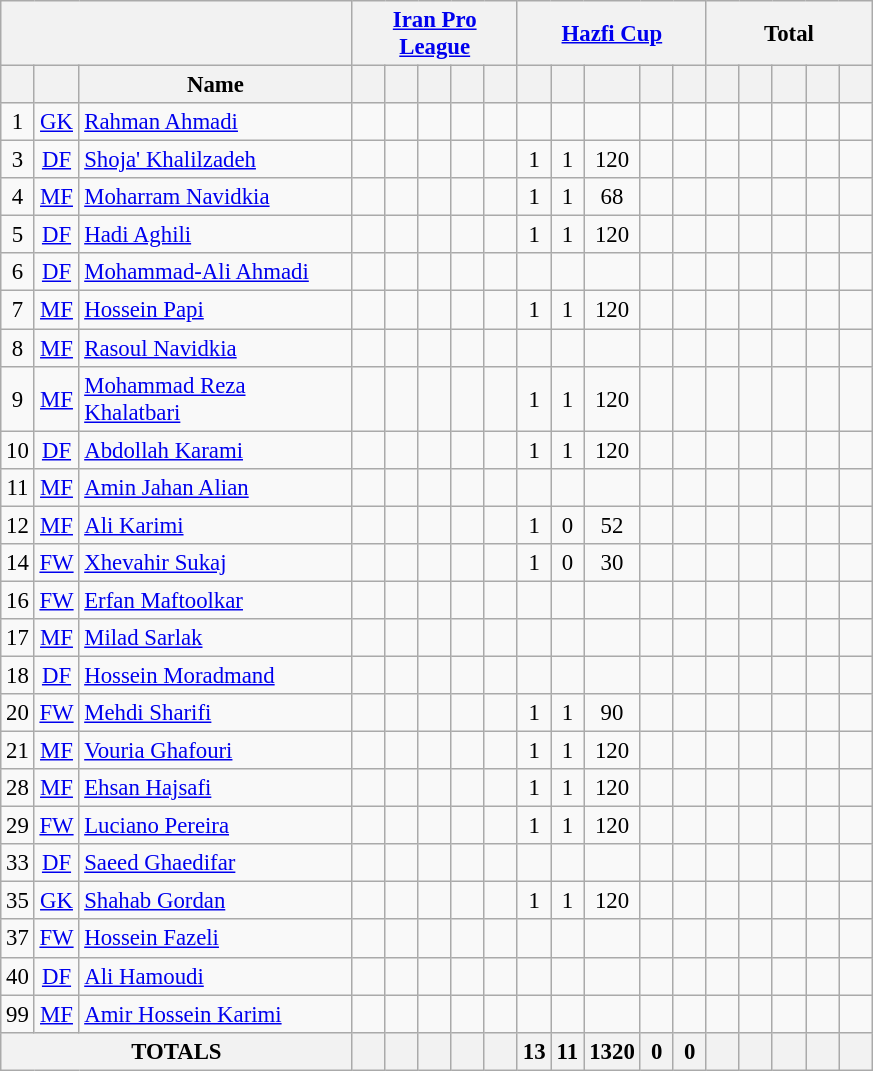<table class="wikitable sortable" style="font-size: 95%; text-align: center;">
<tr>
<th colspan=3></th>
<th colspan=5><strong><a href='#'>Iran Pro League</a></strong></th>
<th colspan=5><strong><a href='#'>Hazfi Cup</a></strong></th>
<th colspan=5>Total</th>
</tr>
<tr>
<th width=5></th>
<th width=5></th>
<th width=175>Name</th>
<th width="15"></th>
<th width="15"></th>
<th width="15"></th>
<th width="15"></th>
<th width="15"></th>
<th width="15"></th>
<th width="15"></th>
<th width="15"></th>
<th width="15"></th>
<th width="15"></th>
<th width="15"></th>
<th width="15"></th>
<th width="15"></th>
<th width="15"></th>
<th width="15"></th>
</tr>
<tr>
<td>1</td>
<td><a href='#'>GK</a></td>
<td align="left"> <a href='#'>Rahman Ahmadi</a></td>
<td></td>
<td></td>
<td></td>
<td></td>
<td></td>
<td></td>
<td></td>
<td></td>
<td></td>
<td></td>
<td><strong> </strong></td>
<td><strong> </strong></td>
<td><strong> </strong></td>
<td><strong> </strong></td>
<td><strong> </strong></td>
</tr>
<tr>
<td>3</td>
<td><a href='#'>DF</a></td>
<td align="left"> <a href='#'>Shoja' Khalilzadeh</a></td>
<td></td>
<td></td>
<td></td>
<td></td>
<td></td>
<td>1</td>
<td>1</td>
<td>120</td>
<td></td>
<td></td>
<td><strong> </strong></td>
<td><strong> </strong></td>
<td><strong> </strong></td>
<td><strong> </strong></td>
<td><strong> </strong></td>
</tr>
<tr>
<td>4</td>
<td><a href='#'>MF</a></td>
<td align="left"> <a href='#'>Moharram Navidkia</a></td>
<td></td>
<td></td>
<td></td>
<td></td>
<td></td>
<td>1</td>
<td>1</td>
<td>68</td>
<td></td>
<td></td>
<td><strong> </strong></td>
<td><strong> </strong></td>
<td><strong> </strong></td>
<td><strong> </strong></td>
<td><strong> </strong></td>
</tr>
<tr>
<td>5</td>
<td><a href='#'>DF</a></td>
<td align="left"> <a href='#'>Hadi Aghili</a></td>
<td></td>
<td></td>
<td></td>
<td></td>
<td></td>
<td>1</td>
<td>1</td>
<td>120</td>
<td></td>
<td></td>
<td><strong> </strong></td>
<td><strong> </strong></td>
<td><strong> </strong></td>
<td><strong> </strong></td>
<td><strong> </strong></td>
</tr>
<tr>
<td>6</td>
<td><a href='#'>DF</a></td>
<td align="left"> <a href='#'>Mohammad-Ali Ahmadi</a></td>
<td></td>
<td></td>
<td></td>
<td></td>
<td></td>
<td></td>
<td></td>
<td></td>
<td></td>
<td></td>
<td><strong> </strong></td>
<td><strong> </strong></td>
<td><strong> </strong></td>
<td><strong> </strong></td>
<td><strong> </strong></td>
</tr>
<tr>
<td>7</td>
<td><a href='#'>MF</a></td>
<td align="left"> <a href='#'>Hossein Papi</a></td>
<td></td>
<td></td>
<td></td>
<td></td>
<td></td>
<td>1</td>
<td>1</td>
<td>120</td>
<td></td>
<td></td>
<td><strong> </strong></td>
<td><strong> </strong></td>
<td><strong> </strong></td>
<td><strong> </strong></td>
<td><strong> </strong></td>
</tr>
<tr>
<td>8</td>
<td><a href='#'>MF</a></td>
<td align="left"> <a href='#'>Rasoul Navidkia</a></td>
<td></td>
<td></td>
<td></td>
<td></td>
<td></td>
<td></td>
<td></td>
<td></td>
<td></td>
<td></td>
<td><strong> </strong></td>
<td><strong> </strong></td>
<td><strong> </strong></td>
<td><strong> </strong></td>
<td><strong> </strong></td>
</tr>
<tr>
<td>9</td>
<td><a href='#'>MF</a></td>
<td align="left"> <a href='#'>Mohammad Reza Khalatbari</a></td>
<td></td>
<td></td>
<td></td>
<td></td>
<td></td>
<td>1</td>
<td>1</td>
<td>120</td>
<td></td>
<td></td>
<td><strong> </strong></td>
<td><strong> </strong></td>
<td><strong> </strong></td>
<td><strong> </strong></td>
<td><strong> </strong></td>
</tr>
<tr>
<td>10</td>
<td><a href='#'>DF</a></td>
<td align="left"> <a href='#'>Abdollah Karami</a></td>
<td></td>
<td></td>
<td></td>
<td></td>
<td></td>
<td>1</td>
<td>1</td>
<td>120</td>
<td></td>
<td></td>
<td><strong> </strong></td>
<td><strong> </strong></td>
<td><strong> </strong></td>
<td><strong> </strong></td>
<td><strong> </strong></td>
</tr>
<tr>
<td>11</td>
<td><a href='#'>MF</a></td>
<td align="left"> <a href='#'>Amin Jahan Alian</a></td>
<td></td>
<td></td>
<td></td>
<td></td>
<td></td>
<td></td>
<td></td>
<td></td>
<td></td>
<td></td>
<td><strong> </strong></td>
<td><strong> </strong></td>
<td><strong> </strong></td>
<td><strong> </strong></td>
<td><strong> </strong></td>
</tr>
<tr>
<td>12</td>
<td><a href='#'>MF</a></td>
<td align="left"> <a href='#'>Ali Karimi</a></td>
<td></td>
<td></td>
<td></td>
<td></td>
<td></td>
<td>1</td>
<td>0</td>
<td>52</td>
<td></td>
<td></td>
<td><strong> </strong></td>
<td><strong> </strong></td>
<td><strong> </strong></td>
<td><strong> </strong></td>
<td><strong> </strong></td>
</tr>
<tr>
<td>14</td>
<td><a href='#'>FW</a></td>
<td align="left"> <a href='#'>Xhevahir Sukaj</a></td>
<td></td>
<td></td>
<td></td>
<td></td>
<td></td>
<td>1</td>
<td>0</td>
<td>30</td>
<td></td>
<td></td>
<td><strong> </strong></td>
<td><strong> </strong></td>
<td><strong> </strong></td>
<td><strong> </strong></td>
<td><strong> </strong></td>
</tr>
<tr>
<td>16</td>
<td><a href='#'>FW</a></td>
<td align="left"> <a href='#'>Erfan Maftoolkar</a></td>
<td></td>
<td></td>
<td></td>
<td></td>
<td></td>
<td></td>
<td></td>
<td></td>
<td></td>
<td></td>
<td><strong> </strong></td>
<td><strong> </strong></td>
<td><strong> </strong></td>
<td><strong> </strong></td>
<td><strong> </strong></td>
</tr>
<tr>
<td>17</td>
<td><a href='#'>MF</a></td>
<td align="left"> <a href='#'>Milad Sarlak</a></td>
<td></td>
<td></td>
<td></td>
<td></td>
<td></td>
<td></td>
<td></td>
<td></td>
<td></td>
<td></td>
<td><strong> </strong></td>
<td><strong> </strong></td>
<td><strong> </strong></td>
<td><strong> </strong></td>
<td><strong> </strong></td>
</tr>
<tr>
<td>18</td>
<td><a href='#'>DF</a></td>
<td align="left"> <a href='#'>Hossein Moradmand</a></td>
<td></td>
<td></td>
<td></td>
<td></td>
<td></td>
<td></td>
<td></td>
<td></td>
<td></td>
<td></td>
<td><strong> </strong></td>
<td><strong> </strong></td>
<td><strong> </strong></td>
<td><strong> </strong></td>
<td><strong> </strong></td>
</tr>
<tr>
<td>20</td>
<td><a href='#'>FW</a></td>
<td align="left"> <a href='#'>Mehdi Sharifi</a></td>
<td></td>
<td></td>
<td></td>
<td></td>
<td></td>
<td>1</td>
<td>1</td>
<td>90</td>
<td></td>
<td></td>
<td><strong> </strong></td>
<td><strong> </strong></td>
<td><strong> </strong></td>
<td><strong> </strong></td>
<td><strong> </strong></td>
</tr>
<tr>
<td>21</td>
<td><a href='#'>MF</a></td>
<td align="left"> <a href='#'>Vouria Ghafouri</a></td>
<td></td>
<td></td>
<td></td>
<td></td>
<td></td>
<td>1</td>
<td>1</td>
<td>120</td>
<td></td>
<td></td>
<td><strong> </strong></td>
<td><strong> </strong></td>
<td><strong> </strong></td>
<td><strong> </strong></td>
<td><strong> </strong></td>
</tr>
<tr>
<td>28</td>
<td><a href='#'>MF</a></td>
<td align="left"> <a href='#'>Ehsan Hajsafi</a></td>
<td></td>
<td></td>
<td></td>
<td></td>
<td></td>
<td>1</td>
<td>1</td>
<td>120</td>
<td></td>
<td></td>
<td><strong> </strong></td>
<td><strong> </strong></td>
<td><strong> </strong></td>
<td><strong> </strong></td>
<td><strong> </strong></td>
</tr>
<tr>
<td>29</td>
<td><a href='#'>FW</a></td>
<td align="left"> <a href='#'>Luciano Pereira</a></td>
<td></td>
<td></td>
<td></td>
<td></td>
<td></td>
<td>1</td>
<td>1</td>
<td>120</td>
<td></td>
<td></td>
<td><strong> </strong></td>
<td><strong> </strong></td>
<td><strong> </strong></td>
<td><strong> </strong></td>
<td><strong> </strong></td>
</tr>
<tr>
<td>33</td>
<td><a href='#'>DF</a></td>
<td align="left"> <a href='#'>Saeed Ghaedifar</a></td>
<td></td>
<td></td>
<td></td>
<td></td>
<td></td>
<td></td>
<td></td>
<td></td>
<td></td>
<td></td>
<td><strong> </strong></td>
<td><strong> </strong></td>
<td><strong> </strong></td>
<td><strong> </strong></td>
<td><strong> </strong></td>
</tr>
<tr>
<td>35</td>
<td><a href='#'>GK</a></td>
<td align="left"> <a href='#'>Shahab Gordan</a></td>
<td></td>
<td></td>
<td></td>
<td></td>
<td></td>
<td>1</td>
<td>1</td>
<td>120</td>
<td></td>
<td></td>
<td><strong> </strong></td>
<td><strong> </strong></td>
<td><strong> </strong></td>
<td><strong> </strong></td>
<td><strong> </strong></td>
</tr>
<tr>
<td>37</td>
<td><a href='#'>FW</a></td>
<td align="left"> <a href='#'>Hossein Fazeli</a></td>
<td></td>
<td></td>
<td></td>
<td></td>
<td></td>
<td></td>
<td></td>
<td></td>
<td></td>
<td></td>
<td><strong> </strong></td>
<td><strong> </strong></td>
<td><strong> </strong></td>
<td><strong> </strong></td>
<td><strong> </strong></td>
</tr>
<tr>
<td>40</td>
<td><a href='#'>DF</a></td>
<td align="left"> <a href='#'>Ali Hamoudi</a></td>
<td></td>
<td></td>
<td></td>
<td></td>
<td></td>
<td></td>
<td></td>
<td></td>
<td></td>
<td></td>
<td><strong> </strong></td>
<td><strong> </strong></td>
<td><strong> </strong></td>
<td><strong> </strong></td>
<td><strong> </strong></td>
</tr>
<tr>
<td>99</td>
<td><a href='#'>MF</a></td>
<td align="left"> <a href='#'>Amir Hossein Karimi</a></td>
<td></td>
<td></td>
<td></td>
<td></td>
<td></td>
<td></td>
<td></td>
<td></td>
<td></td>
<td></td>
<td><strong> </strong></td>
<td><strong> </strong></td>
<td><strong> </strong></td>
<td><strong> </strong></td>
<td><strong> </strong></td>
</tr>
<tr>
<th colspan="3"><strong>TOTALS</strong></th>
<th><strong> </strong></th>
<th><strong> </strong></th>
<th><strong> </strong></th>
<th><strong> </strong></th>
<th><strong> </strong></th>
<th><strong>13</strong></th>
<th><strong>11</strong></th>
<th><strong>1320</strong></th>
<th><strong>0</strong></th>
<th><strong>0</strong></th>
<th><strong> </strong></th>
<th><strong> </strong></th>
<th><strong> </strong></th>
<th><strong> </strong></th>
<th><strong> </strong></th>
</tr>
</table>
